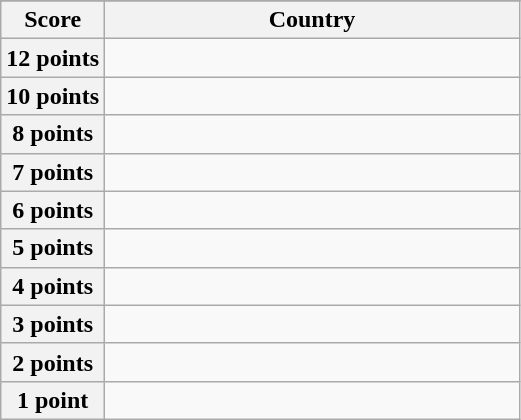<table class="wikitable">
<tr>
</tr>
<tr>
<th scope="col" width="20%">Score</th>
<th scope="col">Country</th>
</tr>
<tr>
<th scope="row">12 points</th>
<td></td>
</tr>
<tr>
<th scope="row">10 points</th>
<td></td>
</tr>
<tr>
<th scope="row">8 points</th>
<td></td>
</tr>
<tr>
<th scope="row">7 points</th>
<td></td>
</tr>
<tr>
<th scope="row">6 points</th>
<td></td>
</tr>
<tr>
<th scope="row">5 points</th>
<td></td>
</tr>
<tr>
<th scope="row">4 points</th>
<td></td>
</tr>
<tr>
<th scope="row">3 points</th>
<td></td>
</tr>
<tr>
<th scope="row">2 points</th>
<td></td>
</tr>
<tr>
<th scope="row">1 point</th>
<td></td>
</tr>
</table>
